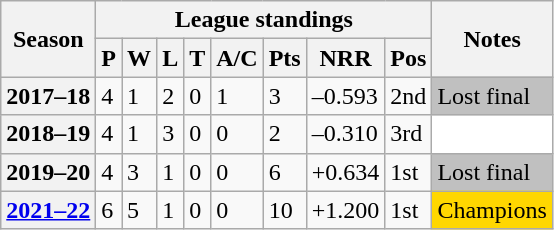<table class="wikitable sortable">
<tr>
<th scope="col" rowspan="2">Season</th>
<th scope="col" colspan="8">League standings</th>
<th scope="col" rowspan="2">Notes</th>
</tr>
<tr>
<th scope="col">P</th>
<th scope="col">W</th>
<th scope="col">L</th>
<th scope="col">T</th>
<th scope="col">A/C</th>
<th scope="col">Pts</th>
<th scope="col">NRR</th>
<th scope="col">Pos</th>
</tr>
<tr>
<th scope="row">2017–18</th>
<td>4</td>
<td>1</td>
<td>2</td>
<td>0</td>
<td>1</td>
<td>3</td>
<td>–0.593</td>
<td>2nd</td>
<td style="background: silver;">Lost final</td>
</tr>
<tr>
<th scope="row">2018–19</th>
<td>4</td>
<td>1</td>
<td>3</td>
<td>0</td>
<td>0</td>
<td>2</td>
<td>–0.310</td>
<td>3rd</td>
<td style="background: white;"></td>
</tr>
<tr>
<th scope="row">2019–20</th>
<td>4</td>
<td>3</td>
<td>1</td>
<td>0</td>
<td>0</td>
<td>6</td>
<td>+0.634</td>
<td>1st</td>
<td style="background: silver;">Lost final</td>
</tr>
<tr>
<th scope="row"><a href='#'>2021–22</a></th>
<td>6</td>
<td>5</td>
<td>1</td>
<td>0</td>
<td>0</td>
<td>10</td>
<td>+1.200</td>
<td>1st</td>
<td style="background: gold;">Champions</td>
</tr>
</table>
